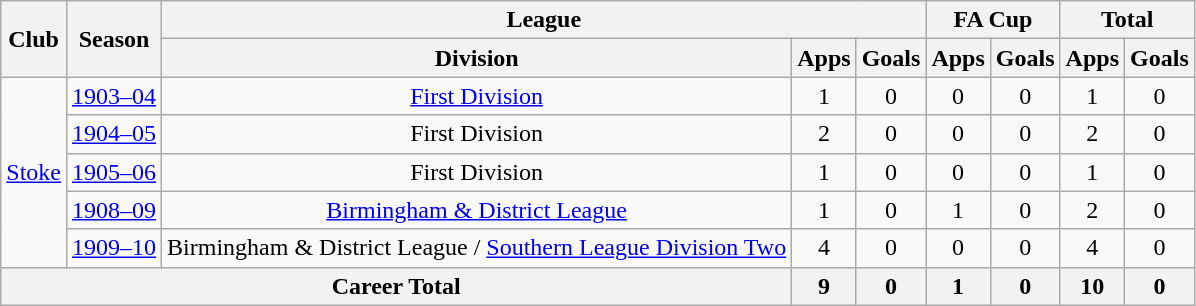<table class="wikitable" style="text-align: center;">
<tr>
<th rowspan="2">Club</th>
<th rowspan="2">Season</th>
<th colspan="3">League</th>
<th colspan="2">FA Cup</th>
<th colspan="2">Total</th>
</tr>
<tr>
<th>Division</th>
<th>Apps</th>
<th>Goals</th>
<th>Apps</th>
<th>Goals</th>
<th>Apps</th>
<th>Goals</th>
</tr>
<tr>
<td rowspan="5"><a href='#'>Stoke</a></td>
<td><a href='#'>1903–04</a></td>
<td><a href='#'>First Division</a></td>
<td>1</td>
<td>0</td>
<td>0</td>
<td>0</td>
<td>1</td>
<td>0</td>
</tr>
<tr>
<td><a href='#'>1904–05</a></td>
<td>First Division</td>
<td>2</td>
<td>0</td>
<td>0</td>
<td>0</td>
<td>2</td>
<td>0</td>
</tr>
<tr>
<td><a href='#'>1905–06</a></td>
<td>First Division</td>
<td>1</td>
<td>0</td>
<td>0</td>
<td>0</td>
<td>1</td>
<td>0</td>
</tr>
<tr>
<td><a href='#'>1908–09</a></td>
<td><a href='#'>Birmingham & District League</a></td>
<td>1</td>
<td>0</td>
<td>1</td>
<td>0</td>
<td>2</td>
<td>0</td>
</tr>
<tr>
<td><a href='#'>1909–10</a></td>
<td>Birmingham & District League / <a href='#'>Southern League Division Two</a></td>
<td>4</td>
<td>0</td>
<td>0</td>
<td>0</td>
<td>4</td>
<td>0</td>
</tr>
<tr>
<th colspan="3">Career Total</th>
<th>9</th>
<th>0</th>
<th>1</th>
<th>0</th>
<th>10</th>
<th>0</th>
</tr>
</table>
